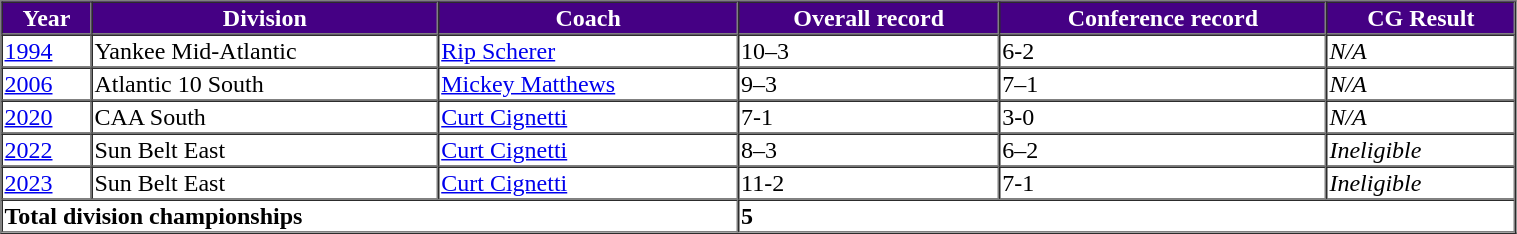<table cellpadding="1" border="1" cellspacing="0" style="width:80%;" style="text-align:center;">
<tr style="background:#450084; color:white;">
<th>Year</th>
<th>Division</th>
<th>Coach</th>
<th>Overall record</th>
<th>Conference record</th>
<th>CG Result</th>
</tr>
<tr>
<td><a href='#'>1994</a></td>
<td>Yankee Mid-Atlantic</td>
<td><a href='#'>Rip Scherer</a></td>
<td>10–3</td>
<td>6-2</td>
<td colspan=2><em>N/A</em></td>
</tr>
<tr>
<td><a href='#'>2006</a></td>
<td>Atlantic 10 South</td>
<td><a href='#'>Mickey Matthews</a></td>
<td>9–3</td>
<td>7–1</td>
<td colspan=2><em>N/A</em></td>
</tr>
<tr>
<td><a href='#'>2020</a></td>
<td>CAA South</td>
<td><a href='#'>Curt Cignetti</a></td>
<td>7-1</td>
<td>3-0</td>
<td colspan=2><em>N/A</em></td>
</tr>
<tr>
<td><a href='#'>2022</a></td>
<td>Sun Belt East</td>
<td><a href='#'>Curt Cignetti</a></td>
<td>8–3</td>
<td>6–2</td>
<td colspan=2><em>Ineligible</em></td>
</tr>
<tr>
<td><a href='#'>2023</a></td>
<td>Sun Belt East</td>
<td><a href='#'>Curt Cignetti</a></td>
<td>11-2</td>
<td>7-1</td>
<td colspan=2><em>Ineligible</em></td>
</tr>
<tr style="background:white;">
<td colspan="3"><strong>Total division championships</strong></td>
<td colspan="4"><strong>5</strong></td>
</tr>
</table>
